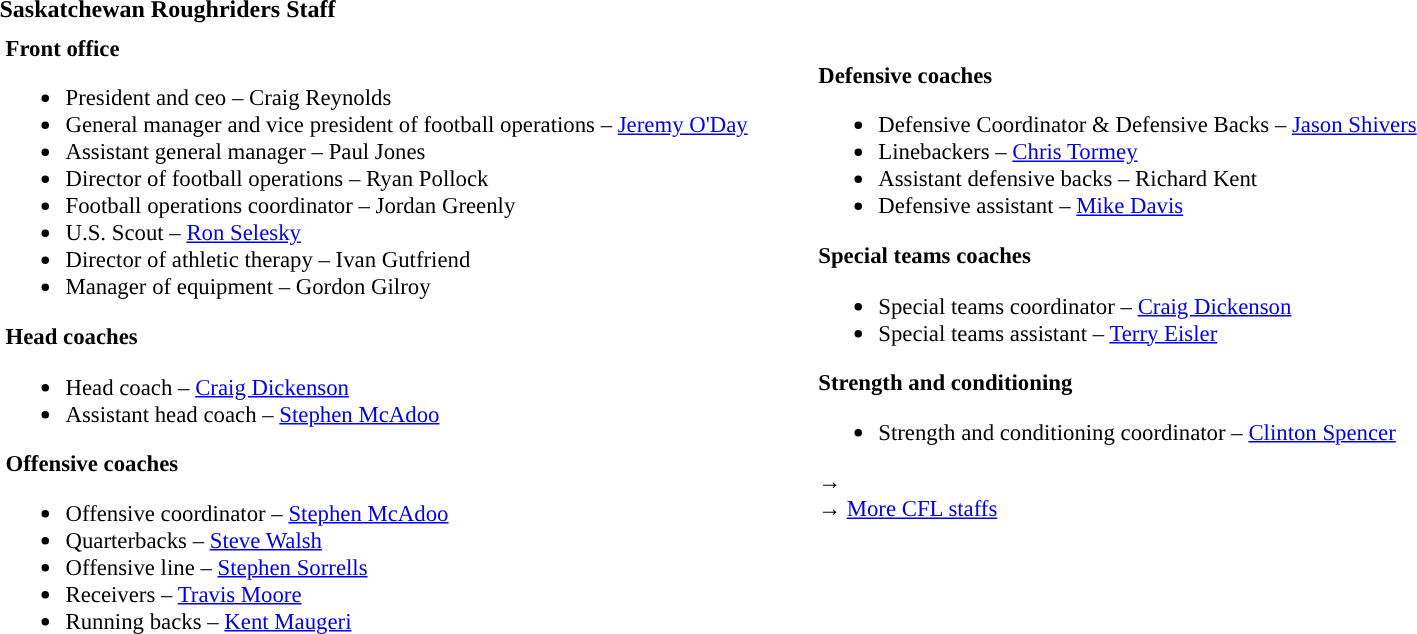<table class="toccolours" style="text-align: left;">
<tr>
<th colspan="7">Saskatchewan Roughriders Staff</th>
</tr>
<tr>
<td colspan=7 style="text-align:right;"></td>
</tr>
<tr>
<td style="vertical-align:top;"></td>
<td style="font-size: 95%;vertical-align:top;"><strong>Front office</strong><br><ul><li>President and ceo – Craig Reynolds</li><li>General manager and vice president of football operations – <a href='#'>Jeremy O'Day</a></li><li>Assistant general manager – Paul Jones</li><li>Director of football operations – Ryan Pollock</li><li>Football operations coordinator – Jordan Greenly</li><li>U.S. Scout – <a href='#'>Ron Selesky</a></li><li>Director of athletic therapy – Ivan Gutfriend</li><li>Manager of equipment – Gordon Gilroy</li></ul><strong>Head coaches</strong><ul><li>Head coach – <a href='#'>Craig Dickenson</a></li><li>Assistant head coach – <a href='#'>Stephen McAdoo</a></li></ul><strong>Offensive coaches</strong><ul><li>Offensive coordinator – <a href='#'>Stephen McAdoo</a></li><li>Quarterbacks – <a href='#'>Steve Walsh</a></li><li>Offensive line – <a href='#'>Stephen Sorrells</a></li><li>Receivers – <a href='#'>Travis Moore</a></li><li>Running backs – <a href='#'>Kent Maugeri</a></li></ul></td>
<td width="35"> </td>
<td style="vertical-align:top;"></td>
<td style="font-size: 95%;vertical-align:top;"><br><strong>Defensive coaches</strong><ul><li>Defensive Coordinator & Defensive Backs – <a href='#'>Jason Shivers</a></li><li>Linebackers – <a href='#'>Chris Tormey</a></li><li>Assistant defensive backs – Richard Kent</li><li>Defensive assistant – <a href='#'>Mike Davis</a></li></ul><strong>Special teams coaches</strong><ul><li>Special teams coordinator – <a href='#'>Craig Dickenson</a></li><li>Special teams assistant – <a href='#'>Terry Eisler</a></li></ul><strong>Strength and conditioning</strong><ul><li>Strength and conditioning coordinator – <a href='#'>Clinton Spencer</a></li></ul>→ <span></span><br>
→ <a href='#'>More CFL staffs</a></td>
</tr>
</table>
